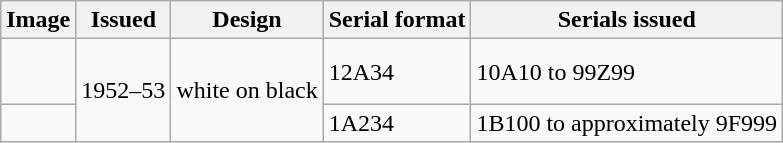<table class=wikitable>
<tr>
<th>Image</th>
<th>Issued</th>
<th>Design</th>
<th>Serial format</th>
<th>Serials issued</th>
</tr>
<tr>
<td><br><br></td>
<td rowspan="2">1952–53</td>
<td rowspan="2">white on black</td>
<td>12A34</td>
<td>10A10 to 99Z99</td>
</tr>
<tr>
<td></td>
<td>1A234</td>
<td>1B100 to approximately 9F999</td>
</tr>
</table>
